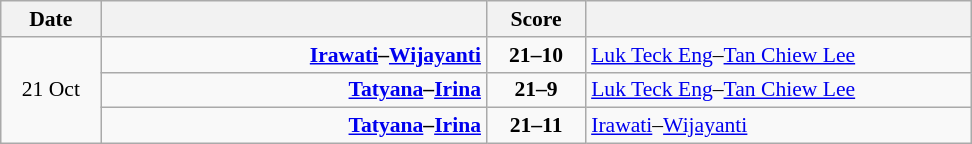<table class="wikitable" style="text-align: center; font-size:90% ">
<tr>
<th width="60">Date</th>
<th align="right" width="250"></th>
<th width="60">Score</th>
<th align="left" width="250"></th>
</tr>
<tr>
<td rowspan=3>21 Oct</td>
<td align=right><strong><a href='#'>Irawati</a>–<a href='#'>Wijayanti</a> </strong></td>
<td align=center><strong>21–10</strong></td>
<td align=left> <a href='#'>Luk Teck Eng</a>–<a href='#'>Tan Chiew Lee</a></td>
</tr>
<tr>
<td align=right><strong><a href='#'>Tatyana</a>–<a href='#'>Irina</a> </strong></td>
<td align=center><strong>21–9</strong></td>
<td align=left> <a href='#'>Luk Teck Eng</a>–<a href='#'>Tan Chiew Lee</a></td>
</tr>
<tr>
<td align=right><strong><a href='#'>Tatyana</a>–<a href='#'>Irina</a> </strong></td>
<td align=center><strong>21–11</strong></td>
<td align=left> <a href='#'>Irawati</a>–<a href='#'>Wijayanti</a></td>
</tr>
</table>
